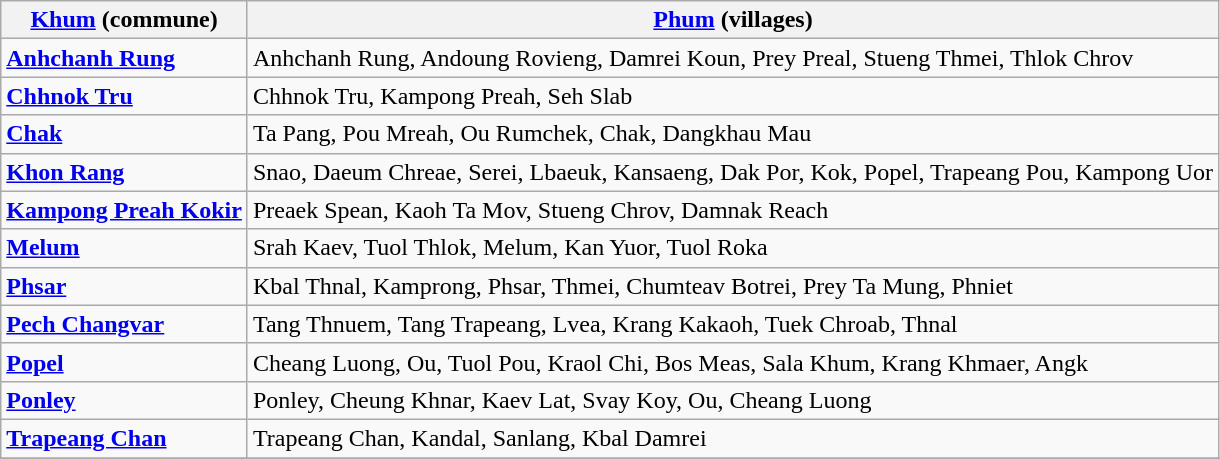<table class="wikitable">
<tr>
<th><a href='#'>Khum</a> (commune)</th>
<th><a href='#'>Phum</a> (villages)</th>
</tr>
<tr>
<td><strong><a href='#'>Anhchanh Rung</a></strong></td>
<td>Anhchanh Rung, Andoung Rovieng, Damrei Koun, Prey Preal, Stueng Thmei, Thlok Chrov</td>
</tr>
<tr>
<td><strong><a href='#'>Chhnok Tru</a></strong></td>
<td>Chhnok Tru, Kampong Preah, Seh Slab</td>
</tr>
<tr>
<td><strong><a href='#'>Chak</a></strong></td>
<td>Ta Pang, Pou Mreah, Ou Rumchek, Chak, Dangkhau Mau</td>
</tr>
<tr>
<td><strong><a href='#'>Khon Rang</a></strong></td>
<td>Snao, Daeum Chreae, Serei, Lbaeuk, Kansaeng, Dak Por, Kok, Popel, Trapeang Pou, Kampong Uor</td>
</tr>
<tr>
<td><strong><a href='#'>Kampong Preah Kokir</a></strong></td>
<td>Preaek Spean, Kaoh Ta Mov, Stueng Chrov, Damnak Reach</td>
</tr>
<tr>
<td><strong><a href='#'>Melum</a></strong></td>
<td>Srah Kaev, Tuol Thlok, Melum, Kan Yuor, Tuol Roka</td>
</tr>
<tr>
<td><strong><a href='#'>Phsar</a></strong></td>
<td>Kbal Thnal, Kamprong, Phsar, Thmei, Chumteav Botrei, Prey Ta Mung, Phniet</td>
</tr>
<tr>
<td><strong><a href='#'>Pech Changvar</a></strong></td>
<td>Tang Thnuem, Tang Trapeang, Lvea, Krang Kakaoh, Tuek Chroab, Thnal</td>
</tr>
<tr>
<td><strong><a href='#'>Popel</a></strong></td>
<td>Cheang Luong, Ou, Tuol Pou, Kraol Chi, Bos Meas, Sala Khum, Krang Khmaer, Angk</td>
</tr>
<tr>
<td><strong><a href='#'>Ponley</a></strong></td>
<td>Ponley, Cheung Khnar, Kaev Lat, Svay Koy, Ou, Cheang Luong</td>
</tr>
<tr>
<td><strong><a href='#'>Trapeang Chan</a></strong></td>
<td>Trapeang Chan, Kandal, Sanlang, Kbal Damrei</td>
</tr>
<tr>
</tr>
</table>
